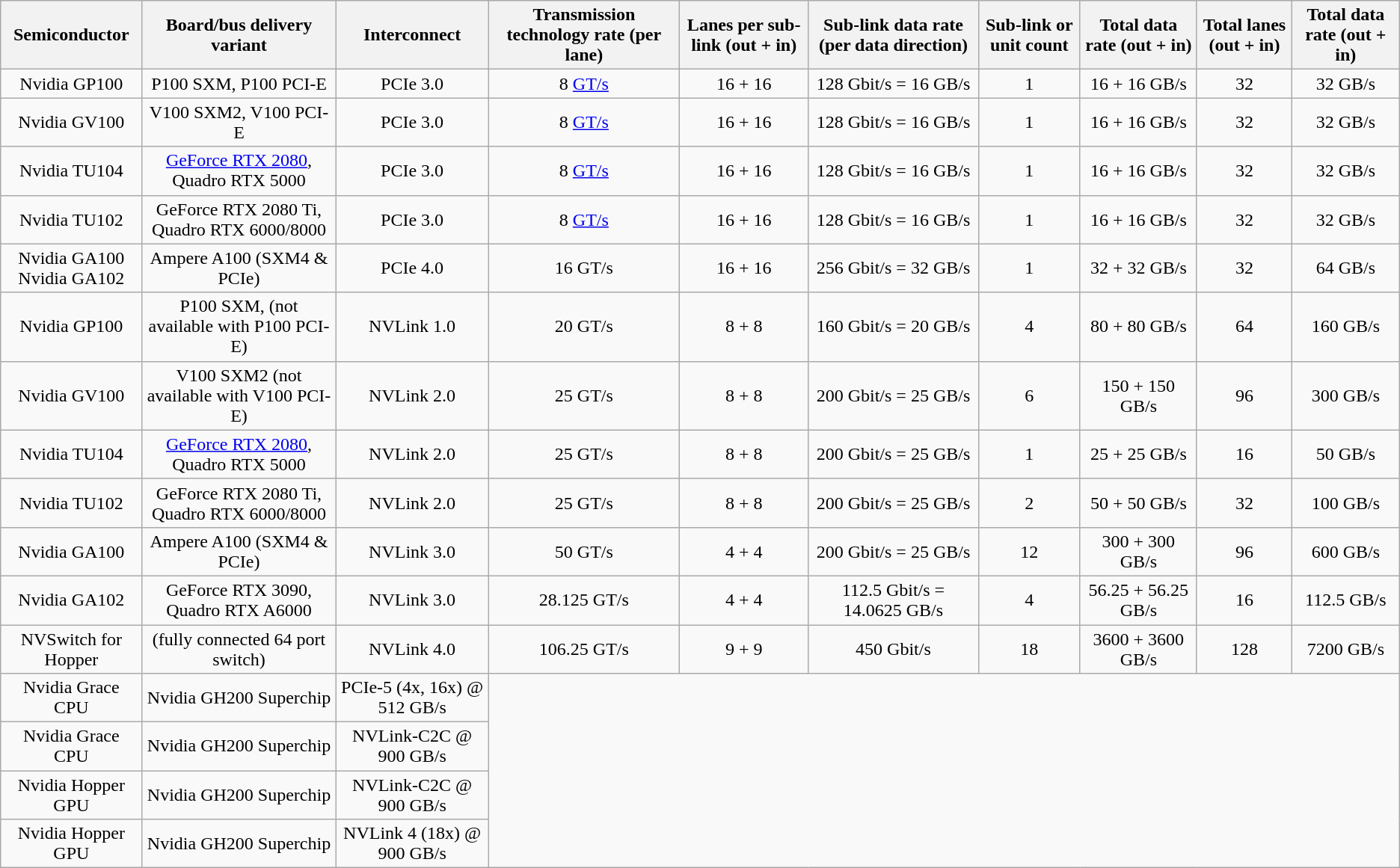<table class="wikitable sortable" style="text-align:center;">
<tr>
<th>Semiconductor</th>
<th>Board/bus delivery variant</th>
<th>Interconnect</th>
<th>Transmission technology rate (per lane)</th>
<th>Lanes per sub-link (out + in)</th>
<th>Sub-link data rate (per data direction)</th>
<th>Sub-link or unit count</th>
<th>Total data rate (out + in)</th>
<th>Total lanes (out + in)</th>
<th>Total data rate (out + in)</th>
</tr>
<tr>
<td>Nvidia GP100</td>
<td>P100 SXM, P100 PCI-E</td>
<td>PCIe 3.0</td>
<td>8 <a href='#'>GT/s</a></td>
<td>16 + 16 </td>
<td>128 Gbit/s = 16 GB/s</td>
<td>1</td>
<td>16 + 16 GB/s</td>
<td>32 </td>
<td>32 GB/s</td>
</tr>
<tr>
<td>Nvidia GV100</td>
<td>V100 SXM2, V100 PCI-E</td>
<td>PCIe 3.0</td>
<td>8 <a href='#'>GT/s</a></td>
<td>16 + 16 </td>
<td>128 Gbit/s = 16 GB/s</td>
<td>1</td>
<td>16 + 16 GB/s</td>
<td>32 </td>
<td>32 GB/s</td>
</tr>
<tr>
<td>Nvidia TU104</td>
<td><a href='#'>GeForce RTX 2080</a>, Quadro RTX 5000</td>
<td>PCIe 3.0</td>
<td>8 <a href='#'>GT/s</a></td>
<td>16 + 16 </td>
<td>128 Gbit/s = 16 GB/s</td>
<td>1</td>
<td>16 + 16 GB/s</td>
<td>32 </td>
<td>32 GB/s</td>
</tr>
<tr>
<td>Nvidia TU102</td>
<td>GeForce RTX 2080 Ti, Quadro RTX 6000/8000</td>
<td>PCIe 3.0</td>
<td>8 <a href='#'>GT/s</a></td>
<td>16 + 16 </td>
<td>128 Gbit/s = 16 GB/s</td>
<td>1</td>
<td>16 + 16 GB/s</td>
<td>32 </td>
<td>32 GB/s</td>
</tr>
<tr>
<td>Nvidia GA100<br>Nvidia GA102</td>
<td>Ampere A100 (SXM4 & PCIe)</td>
<td>PCIe 4.0</td>
<td>16 GT/s</td>
<td>16 + 16 </td>
<td>256 Gbit/s = 32 GB/s</td>
<td>1</td>
<td>32 + 32 GB/s</td>
<td>32 </td>
<td>64 GB/s</td>
</tr>
<tr>
<td>Nvidia GP100</td>
<td>P100 SXM, (not available with P100 PCI-E)</td>
<td>NVLink 1.0</td>
<td>20 GT/s</td>
<td>8 + 8 </td>
<td>160 Gbit/s = 20 GB/s</td>
<td>4</td>
<td>80 + 80 GB/s</td>
<td>64</td>
<td>160 GB/s</td>
</tr>
<tr>
<td>Nvidia GV100</td>
<td>V100 SXM2 (not available with V100 PCI-E)</td>
<td>NVLink 2.0</td>
<td>25 GT/s</td>
<td>8 + 8 </td>
<td>200 Gbit/s = 25 GB/s</td>
<td>6</td>
<td>150 + 150 GB/s</td>
<td>96</td>
<td>300 GB/s</td>
</tr>
<tr>
<td>Nvidia TU104</td>
<td><a href='#'>GeForce RTX 2080</a>, Quadro RTX 5000</td>
<td>NVLink 2.0</td>
<td>25 GT/s</td>
<td>8 + 8 </td>
<td>200 Gbit/s = 25 GB/s</td>
<td>1</td>
<td>25 + 25 GB/s</td>
<td>16</td>
<td>50 GB/s</td>
</tr>
<tr>
<td>Nvidia TU102</td>
<td>GeForce RTX 2080 Ti, Quadro RTX 6000/8000</td>
<td>NVLink 2.0</td>
<td>25 GT/s</td>
<td>8 + 8 </td>
<td>200 Gbit/s = 25 GB/s</td>
<td>2</td>
<td>50 + 50 GB/s</td>
<td>32</td>
<td>100 GB/s</td>
</tr>
<tr>
<td>Nvidia GA100</td>
<td>Ampere A100 (SXM4 & PCIe)</td>
<td>NVLink 3.0</td>
<td>50 GT/s</td>
<td>4 + 4 </td>
<td>200 Gbit/s = 25 GB/s</td>
<td>12</td>
<td>300 + 300 GB/s</td>
<td>96</td>
<td>600 GB/s</td>
</tr>
<tr>
<td>Nvidia GA102</td>
<td>GeForce RTX 3090, Quadro RTX A6000</td>
<td>NVLink 3.0</td>
<td>28.125 GT/s</td>
<td>4 + 4 </td>
<td>112.5 Gbit/s = 14.0625 GB/s</td>
<td>4</td>
<td>56.25 + 56.25 GB/s</td>
<td>16</td>
<td>112.5 GB/s</td>
</tr>
<tr>
<td>NVSwitch for Hopper</td>
<td>(fully connected 64 port switch)</td>
<td>NVLink 4.0</td>
<td>106.25 GT/s</td>
<td>9 + 9 </td>
<td>450 Gbit/s</td>
<td>18</td>
<td>3600 + 3600 GB/s</td>
<td>128</td>
<td>7200 GB/s</td>
</tr>
<tr>
<td>Nvidia Grace CPU</td>
<td>Nvidia GH200 Superchip</td>
<td>PCIe-5 (4x, 16x) @ 512 GB/s</td>
</tr>
<tr>
<td>Nvidia Grace CPU</td>
<td>Nvidia GH200 Superchip</td>
<td>NVLink-C2C @ 900 GB/s</td>
</tr>
<tr>
<td>Nvidia Hopper GPU</td>
<td>Nvidia GH200 Superchip</td>
<td>NVLink-C2C @ 900 GB/s</td>
</tr>
<tr>
<td>Nvidia Hopper GPU</td>
<td>Nvidia GH200 Superchip</td>
<td>NVLink 4 (18x) @ 900 GB/s</td>
</tr>
</table>
